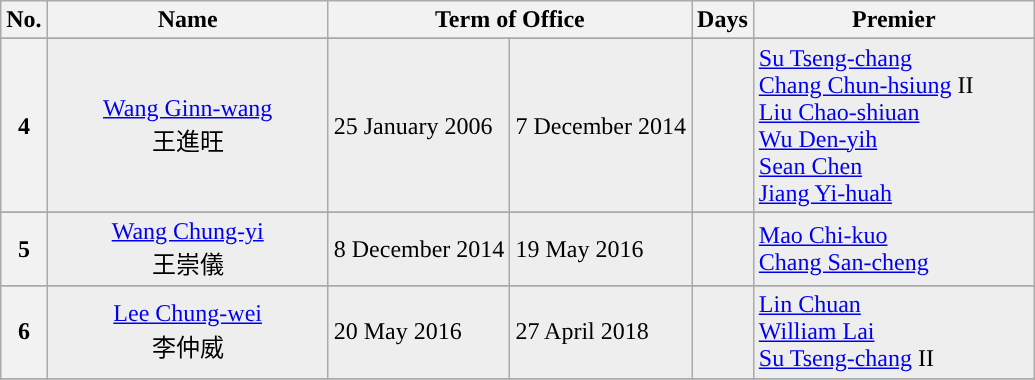<table class="wikitable">
<tr ->
<th>No.</th>
<th width="180">Name</th>
<th colspan=2 width="180">Term of Office</th>
<th>Days</th>
<th width="180">Premier</th>
</tr>
<tr ->
</tr>
<tr - bgcolor=#EEEEEE>
<th style="background:">4</th>
<td align=center><a href='#'>Wang Ginn-wang</a><br>王進旺</td>
<td>25 January 2006</td>
<td>7 December 2014</td>
<td></td>
<td><a href='#'>Su Tseng-chang</a><br><a href='#'>Chang Chun-hsiung</a> II<br><a href='#'>Liu Chao-shiuan</a><br><a href='#'>Wu Den-yih</a><br><a href='#'>Sean Chen</a><br><a href='#'>Jiang Yi-huah</a></td>
</tr>
<tr ->
</tr>
<tr - bgcolor=#EEEEEE>
<th style="background:">5</th>
<td align=center><a href='#'>Wang Chung-yi</a><br>王崇儀</td>
<td>8 December 2014</td>
<td>19 May 2016</td>
<td></td>
<td><a href='#'>Mao Chi-kuo</a><br><a href='#'>Chang San-cheng</a></td>
</tr>
<tr ->
</tr>
<tr - bgcolor=#EEEEEE>
<th style="background:">6</th>
<td align=center><a href='#'>Lee Chung-wei</a><br>李仲威</td>
<td>20 May 2016</td>
<td>27 April 2018</td>
<td></td>
<td><a href='#'>Lin Chuan</a><br><a href='#'>William Lai</a><br><a href='#'>Su Tseng-chang</a> II</td>
</tr>
<tr ->
</tr>
</table>
